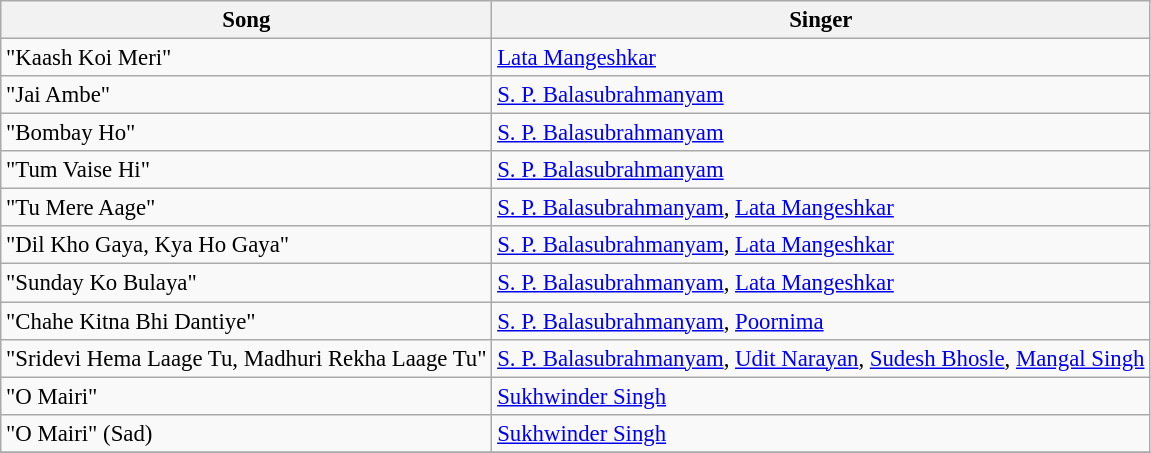<table class="wikitable" style="font-size:95%;">
<tr>
<th>Song</th>
<th>Singer</th>
</tr>
<tr>
<td>"Kaash Koi Meri"</td>
<td><a href='#'>Lata Mangeshkar</a></td>
</tr>
<tr>
<td>"Jai Ambe"</td>
<td><a href='#'>S. P. Balasubrahmanyam</a></td>
</tr>
<tr>
<td>"Bombay Ho"</td>
<td><a href='#'>S. P. Balasubrahmanyam</a></td>
</tr>
<tr>
<td>"Tum Vaise Hi"</td>
<td><a href='#'>S. P. Balasubrahmanyam</a></td>
</tr>
<tr>
<td>"Tu Mere Aage"</td>
<td><a href='#'>S. P. Balasubrahmanyam</a>, <a href='#'>Lata Mangeshkar</a></td>
</tr>
<tr>
<td>"Dil Kho Gaya, Kya Ho Gaya"</td>
<td><a href='#'>S. P. Balasubrahmanyam</a>, <a href='#'>Lata Mangeshkar</a></td>
</tr>
<tr>
<td>"Sunday Ko Bulaya"</td>
<td><a href='#'>S. P. Balasubrahmanyam</a>, <a href='#'>Lata Mangeshkar</a></td>
</tr>
<tr>
<td>"Chahe Kitna Bhi Dantiye"</td>
<td><a href='#'>S. P. Balasubrahmanyam</a>, <a href='#'>Poornima</a></td>
</tr>
<tr>
<td>"Sridevi Hema Laage Tu, Madhuri Rekha Laage Tu"</td>
<td><a href='#'>S. P. Balasubrahmanyam</a>, <a href='#'>Udit Narayan</a>, <a href='#'>Sudesh Bhosle</a>, <a href='#'>Mangal Singh</a></td>
</tr>
<tr>
<td>"O Mairi"</td>
<td><a href='#'>Sukhwinder Singh</a></td>
</tr>
<tr>
<td>"O Mairi" (Sad)</td>
<td><a href='#'>Sukhwinder Singh</a></td>
</tr>
<tr>
</tr>
</table>
